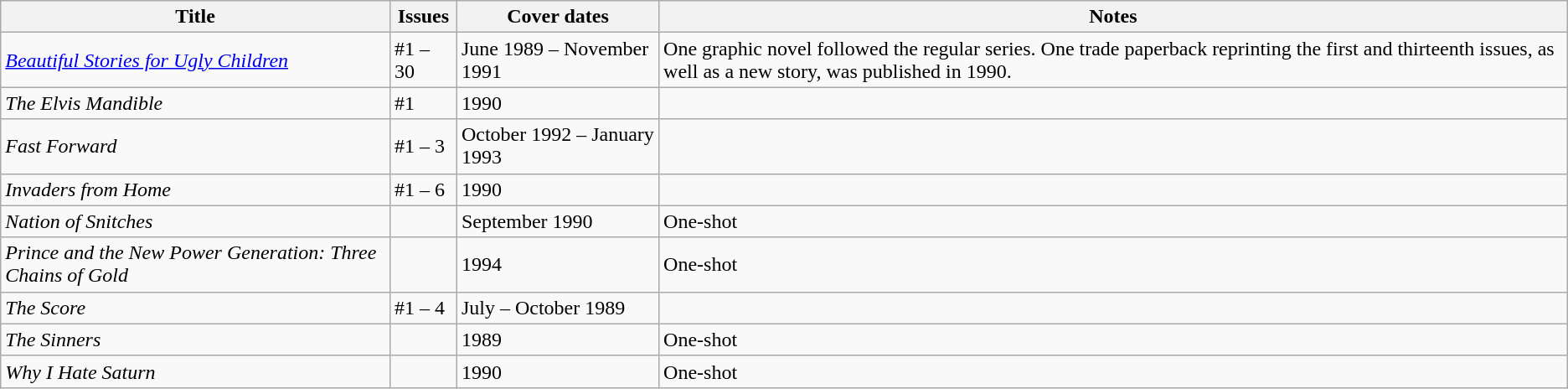<table class="wikitable">
<tr>
<th>Title</th>
<th>Issues</th>
<th>Cover dates</th>
<th>Notes</th>
</tr>
<tr>
<td><em><a href='#'>Beautiful Stories for Ugly Children</a></em></td>
<td>#1 – 30</td>
<td>June 1989 – November 1991</td>
<td>One graphic novel followed the regular series. One trade paperback reprinting the first and thirteenth issues, as well as a new story, was published in 1990.</td>
</tr>
<tr>
<td><em>The Elvis Mandible</em></td>
<td>#1</td>
<td>1990</td>
<td></td>
</tr>
<tr>
<td><em>Fast Forward</em></td>
<td>#1 – 3</td>
<td>October 1992 – January 1993</td>
<td></td>
</tr>
<tr>
<td><em>Invaders from Home</em></td>
<td>#1 – 6</td>
<td>1990</td>
<td></td>
</tr>
<tr>
<td><em>Nation of Snitches</em></td>
<td></td>
<td>September 1990</td>
<td>One-shot</td>
</tr>
<tr>
<td><em>Prince and the New Power Generation: Three Chains of Gold</em></td>
<td></td>
<td>1994</td>
<td>One-shot</td>
</tr>
<tr>
<td><em>The Score</em></td>
<td>#1 – 4</td>
<td>July – October 1989</td>
<td></td>
</tr>
<tr>
<td><em>The Sinners</em></td>
<td></td>
<td>1989</td>
<td>One-shot</td>
</tr>
<tr>
<td><em>Why I Hate Saturn</em></td>
<td></td>
<td>1990</td>
<td>One-shot</td>
</tr>
</table>
